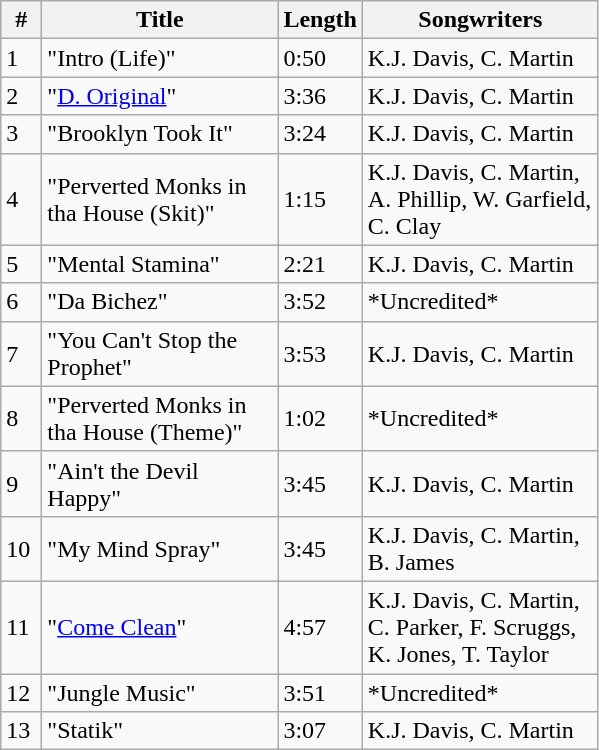<table class="wikitable">
<tr>
<th style="width:20px;">#</th>
<th style="width:150px;">Title</th>
<th style="width:20px;">Length</th>
<th style="width:150px;">Songwriters</th>
</tr>
<tr>
<td>1</td>
<td>"Intro (Life)"</td>
<td>0:50</td>
<td>K.J. Davis, C. Martin</td>
</tr>
<tr>
<td>2</td>
<td>"<a href='#'>D. Original</a>"</td>
<td>3:36</td>
<td>K.J. Davis, C. Martin</td>
</tr>
<tr>
<td>3</td>
<td>"Brooklyn Took It"</td>
<td>3:24</td>
<td>K.J. Davis, C. Martin</td>
</tr>
<tr>
<td>4</td>
<td>"Perverted Monks in tha House (Skit)"</td>
<td>1:15</td>
<td>K.J. Davis, C. Martin, A. Phillip, W. Garfield, C. Clay</td>
</tr>
<tr>
<td>5</td>
<td>"Mental Stamina" </td>
<td>2:21</td>
<td>K.J. Davis, C. Martin</td>
</tr>
<tr>
<td>6</td>
<td>"Da Bichez"</td>
<td>3:52</td>
<td>*Uncredited*</td>
</tr>
<tr>
<td>7</td>
<td>"You Can't Stop the Prophet"</td>
<td>3:53</td>
<td>K.J. Davis, C. Martin</td>
</tr>
<tr>
<td>8</td>
<td>"Perverted Monks in tha House (Theme)"</td>
<td>1:02</td>
<td>*Uncredited*</td>
</tr>
<tr>
<td>9</td>
<td>"Ain't the Devil Happy"</td>
<td>3:45</td>
<td>K.J. Davis, C. Martin</td>
</tr>
<tr>
<td>10</td>
<td>"My Mind Spray"</td>
<td>3:45</td>
<td>K.J. Davis, C. Martin, B. James</td>
</tr>
<tr>
<td>11</td>
<td>"<a href='#'>Come Clean</a>"</td>
<td>4:57</td>
<td>K.J. Davis, C. Martin, C. Parker, F. Scruggs, K. Jones, T. Taylor</td>
</tr>
<tr>
<td>12</td>
<td>"Jungle Music"</td>
<td>3:51</td>
<td>*Uncredited*</td>
</tr>
<tr>
<td>13</td>
<td>"Statik"</td>
<td>3:07</td>
<td>K.J. Davis, C. Martin</td>
</tr>
</table>
